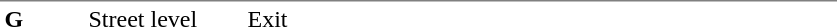<table table border=0 cellspacing=0 cellpadding=3>
<tr>
<td style="border-top:solid 1px gray;" width=50 valign=top><strong>G</strong></td>
<td style="border-top:solid 1px gray;" width=100 valign=top>Street level</td>
<td style="border-top:solid 1px gray;" width=390 valign=top>Exit</td>
</tr>
</table>
